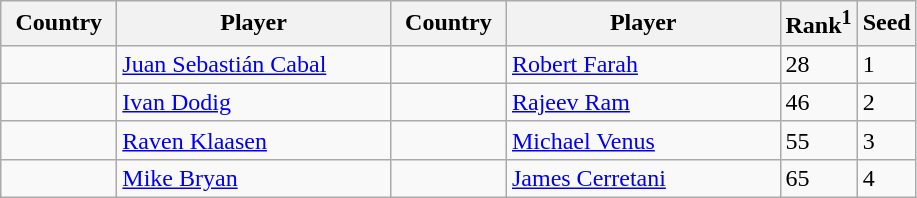<table class="sortable wikitable">
<tr>
<th width="70">Country</th>
<th width="175">Player</th>
<th width="70">Country</th>
<th width="175">Player</th>
<th>Rank<sup>1</sup></th>
<th>Seed</th>
</tr>
<tr>
<td></td>
<td><a href='#'>Juan Sebastián Cabal</a></td>
<td></td>
<td><a href='#'>Robert Farah</a></td>
<td>28</td>
<td>1</td>
</tr>
<tr>
<td></td>
<td><a href='#'>Ivan Dodig</a></td>
<td></td>
<td><a href='#'>Rajeev Ram</a></td>
<td>46</td>
<td>2</td>
</tr>
<tr>
<td></td>
<td><a href='#'>Raven Klaasen</a></td>
<td></td>
<td><a href='#'>Michael Venus</a></td>
<td>55</td>
<td>3</td>
</tr>
<tr>
<td></td>
<td><a href='#'>Mike Bryan</a></td>
<td></td>
<td><a href='#'>James Cerretani</a></td>
<td>65</td>
<td>4</td>
</tr>
</table>
